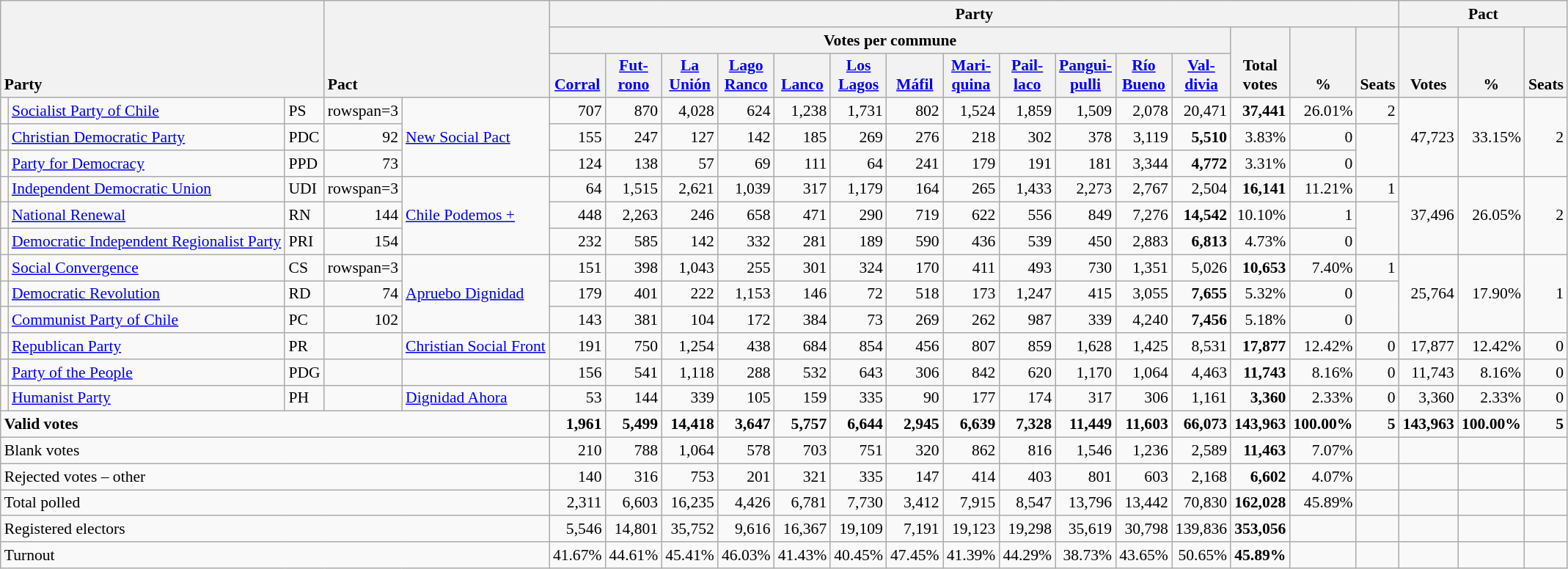<table class="wikitable" border="1" style="font-size:90%; text-align:right; white-space: nowrap;">
<tr>
<th style="text-align:left;" valign=bottom rowspan=3 colspan=3>Party</th>
<th style="text-align:left;" valign=bottom rowspan=3 colspan=2>Pact</th>
<th colspan=15>Party</th>
<th colspan=3>Pact</th>
</tr>
<tr>
<th colspan=12>Votes per commune</th>
<th align=center valign=bottom rowspan=2 width="40">Total<br>votes</th>
<th align=center valign=bottom rowspan=2 width="40">%</th>
<th align=center valign=bottom rowspan=2>Seats</th>
<th align=center valign=bottom rowspan=2 width="40">Votes</th>
<th align=center valign=bottom rowspan=2 width="40">%</th>
<th align=center valign=bottom rowspan=2>Seats</th>
</tr>
<tr>
<th align=center valign=bottom width="40"><a href='#'>Corral</a></th>
<th align=center valign=bottom width="40"><a href='#'>Fut-<br>rono</a></th>
<th align=center valign=bottom width="40"><a href='#'>La<br>Unión</a></th>
<th align=center valign=bottom width="40"><a href='#'>Lago<br>Ranco</a></th>
<th align=center valign=bottom width="40"><a href='#'>Lanco</a></th>
<th align=center valign=bottom width="40"><a href='#'>Los<br>Lagos</a></th>
<th align=center valign=bottom width="40"><a href='#'>Máfil</a></th>
<th align=center valign=bottom width="40"><a href='#'>Mari-<br>quina</a></th>
<th align=center valign=bottom width="40"><a href='#'>Pail-<br>laco</a></th>
<th align=center valign=bottom width="40"><a href='#'>Pangui-<br>pulli</a></th>
<th align=center valign=bottom width="40"><a href='#'>Río<br>Bueno</a></th>
<th align=center valign=bottom width="40"><a href='#'>Val-<br>divia</a></th>
</tr>
<tr>
<td></td>
<td align=left><a href='#'>Socialist Party of Chile</a></td>
<td align=left>PS</td>
<td>rowspan=3 </td>
<td rowspan=3 align=left><a href='#'>New Social Pact</a></td>
<td>707</td>
<td>870</td>
<td>4,028</td>
<td>624</td>
<td>1,238</td>
<td>1,731</td>
<td>802</td>
<td>1,524</td>
<td>1,859</td>
<td>1,509</td>
<td>2,078</td>
<td>20,471</td>
<td><strong>37,441</strong></td>
<td>26.01%</td>
<td>2</td>
<td rowspan=3>47,723</td>
<td rowspan=3>33.15%</td>
<td rowspan=3>2</td>
</tr>
<tr>
<td></td>
<td align=left><a href='#'>Christian Democratic Party</a></td>
<td align=left>PDC</td>
<td>92</td>
<td>155</td>
<td>247</td>
<td>127</td>
<td>142</td>
<td>185</td>
<td>269</td>
<td>276</td>
<td>218</td>
<td>302</td>
<td>378</td>
<td>3,119</td>
<td><strong>5,510</strong></td>
<td>3.83%</td>
<td>0</td>
</tr>
<tr>
<td></td>
<td align=left><a href='#'>Party for Democracy</a></td>
<td align=left>PPD</td>
<td>73</td>
<td>124</td>
<td>138</td>
<td>57</td>
<td>69</td>
<td>111</td>
<td>64</td>
<td>241</td>
<td>179</td>
<td>191</td>
<td>181</td>
<td>3,344</td>
<td><strong>4,772</strong></td>
<td>3.31%</td>
<td>0</td>
</tr>
<tr>
<td></td>
<td align=left><a href='#'>Independent Democratic Union</a></td>
<td align=left>UDI</td>
<td>rowspan=3 </td>
<td rowspan=3 align=left><a href='#'>Chile Podemos +</a></td>
<td>64</td>
<td>1,515</td>
<td>2,621</td>
<td>1,039</td>
<td>317</td>
<td>1,179</td>
<td>164</td>
<td>265</td>
<td>1,433</td>
<td>2,273</td>
<td>2,767</td>
<td>2,504</td>
<td><strong>16,141</strong></td>
<td>11.21%</td>
<td>1</td>
<td rowspan=3>37,496</td>
<td rowspan=3>26.05%</td>
<td rowspan=3>2</td>
</tr>
<tr>
<td></td>
<td align=left><a href='#'>National Renewal</a></td>
<td align=left>RN</td>
<td>144</td>
<td>448</td>
<td>2,263</td>
<td>246</td>
<td>658</td>
<td>471</td>
<td>290</td>
<td>719</td>
<td>622</td>
<td>556</td>
<td>849</td>
<td>7,276</td>
<td><strong>14,542</strong></td>
<td>10.10%</td>
<td>1</td>
</tr>
<tr>
<td></td>
<td align=left><a href='#'>Democratic Independent Regionalist Party</a></td>
<td align=left>PRI</td>
<td>154</td>
<td>232</td>
<td>585</td>
<td>142</td>
<td>332</td>
<td>281</td>
<td>189</td>
<td>590</td>
<td>436</td>
<td>539</td>
<td>450</td>
<td>2,883</td>
<td><strong>6,813</strong></td>
<td>4.73%</td>
<td>0</td>
</tr>
<tr>
<td></td>
<td align=left><a href='#'>Social Convergence</a></td>
<td align=left>CS</td>
<td>rowspan=3 </td>
<td rowspan=3 align=left><a href='#'>Apruebo Dignidad</a></td>
<td>151</td>
<td>398</td>
<td>1,043</td>
<td>255</td>
<td>301</td>
<td>324</td>
<td>170</td>
<td>411</td>
<td>493</td>
<td>730</td>
<td>1,351</td>
<td>5,026</td>
<td><strong>10,653</strong></td>
<td>7.40%</td>
<td>1</td>
<td rowspan=3>25,764</td>
<td rowspan=3>17.90%</td>
<td rowspan=3>1</td>
</tr>
<tr>
<td></td>
<td align=left><a href='#'>Democratic Revolution</a></td>
<td align=left>RD</td>
<td>74</td>
<td>179</td>
<td>401</td>
<td>222</td>
<td>1,153</td>
<td>146</td>
<td>72</td>
<td>518</td>
<td>173</td>
<td>1,247</td>
<td>415</td>
<td>3,055</td>
<td><strong>7,655</strong></td>
<td>5.32%</td>
<td>0</td>
</tr>
<tr>
<td></td>
<td align=left><a href='#'>Communist Party of Chile</a></td>
<td align=left>PC</td>
<td>102</td>
<td>143</td>
<td>381</td>
<td>104</td>
<td>172</td>
<td>384</td>
<td>73</td>
<td>269</td>
<td>262</td>
<td>987</td>
<td>339</td>
<td>4,240</td>
<td><strong>7,456</strong></td>
<td>5.18%</td>
<td>0</td>
</tr>
<tr>
<td></td>
<td align=left><a href='#'>Republican Party</a></td>
<td align=left>PR</td>
<td></td>
<td align=left><a href='#'>Christian Social Front</a></td>
<td>191</td>
<td>750</td>
<td>1,254</td>
<td>438</td>
<td>684</td>
<td>854</td>
<td>456</td>
<td>807</td>
<td>859</td>
<td>1,628</td>
<td>1,425</td>
<td>8,531</td>
<td><strong>17,877</strong></td>
<td>12.42%</td>
<td>0</td>
<td>17,877</td>
<td>12.42%</td>
<td>0</td>
</tr>
<tr>
<td></td>
<td align=left><a href='#'>Party of the People</a></td>
<td align=left>PDG</td>
<td></td>
<td></td>
<td>156</td>
<td>541</td>
<td>1,118</td>
<td>288</td>
<td>532</td>
<td>643</td>
<td>306</td>
<td>842</td>
<td>620</td>
<td>1,170</td>
<td>1,064</td>
<td>4,463</td>
<td><strong>11,743</strong></td>
<td>8.16%</td>
<td>0</td>
<td>11,743</td>
<td>8.16%</td>
<td>0</td>
</tr>
<tr>
<td></td>
<td align=left><a href='#'>Humanist Party</a></td>
<td align=left>PH</td>
<td></td>
<td align=left><a href='#'>Dignidad Ahora</a></td>
<td>53</td>
<td>144</td>
<td>339</td>
<td>105</td>
<td>159</td>
<td>335</td>
<td>90</td>
<td>177</td>
<td>174</td>
<td>317</td>
<td>306</td>
<td>1,161</td>
<td><strong>3,360</strong></td>
<td>2.33%</td>
<td>0</td>
<td>3,360</td>
<td>2.33%</td>
<td>0</td>
</tr>
<tr style="font-weight:bold">
<td align=left colspan=5>Valid votes</td>
<td>1,961</td>
<td>5,499</td>
<td>14,418</td>
<td>3,647</td>
<td>5,757</td>
<td>6,644</td>
<td>2,945</td>
<td>6,639</td>
<td>7,328</td>
<td>11,449</td>
<td>11,603</td>
<td>66,073</td>
<td>143,963</td>
<td>100.00%</td>
<td>5</td>
<td>143,963</td>
<td>100.00%</td>
<td>5</td>
</tr>
<tr>
<td align=left colspan=5>Blank votes</td>
<td>210</td>
<td>788</td>
<td>1,064</td>
<td>578</td>
<td>703</td>
<td>751</td>
<td>320</td>
<td>862</td>
<td>816</td>
<td>1,546</td>
<td>1,236</td>
<td>2,589</td>
<td><strong>11,463</strong></td>
<td>7.07%</td>
<td></td>
<td></td>
<td></td>
<td></td>
</tr>
<tr>
<td align=left colspan=5>Rejected votes – other</td>
<td>140</td>
<td>316</td>
<td>753</td>
<td>201</td>
<td>321</td>
<td>335</td>
<td>147</td>
<td>414</td>
<td>403</td>
<td>801</td>
<td>603</td>
<td>2,168</td>
<td><strong>6,602</strong></td>
<td>4.07%</td>
<td></td>
<td></td>
<td></td>
<td></td>
</tr>
<tr>
<td align=left colspan=5>Total polled</td>
<td>2,311</td>
<td>6,603</td>
<td>16,235</td>
<td>4,426</td>
<td>6,781</td>
<td>7,730</td>
<td>3,412</td>
<td>7,915</td>
<td>8,547</td>
<td>13,796</td>
<td>13,442</td>
<td>70,830</td>
<td><strong>162,028</strong></td>
<td>45.89%</td>
<td></td>
<td></td>
<td></td>
<td></td>
</tr>
<tr>
<td align=left colspan=5>Registered electors</td>
<td>5,546</td>
<td>14,801</td>
<td>35,752</td>
<td>9,616</td>
<td>16,367</td>
<td>19,109</td>
<td>7,191</td>
<td>19,123</td>
<td>19,298</td>
<td>35,619</td>
<td>30,798</td>
<td>139,836</td>
<td><strong>353,056</strong></td>
<td></td>
<td></td>
<td></td>
<td></td>
<td></td>
</tr>
<tr>
<td align=left colspan=5>Turnout</td>
<td>41.67%</td>
<td>44.61%</td>
<td>45.41%</td>
<td>46.03%</td>
<td>41.43%</td>
<td>40.45%</td>
<td>47.45%</td>
<td>41.39%</td>
<td>44.29%</td>
<td>38.73%</td>
<td>43.65%</td>
<td>50.65%</td>
<td><strong>45.89%</strong></td>
<td></td>
<td></td>
<td></td>
<td></td>
<td></td>
</tr>
</table>
